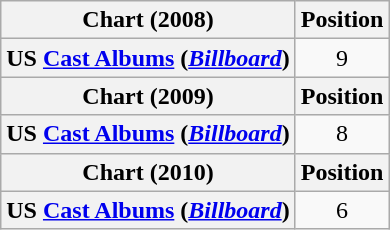<table class="wikitable sortable plainrowheaders" style="text-align:center">
<tr>
<th scope="col">Chart (2008)</th>
<th scope="col">Position</th>
</tr>
<tr>
<th scope="row">US <a href='#'>Cast Albums</a> (<em><a href='#'>Billboard</a></em>)</th>
<td>9</td>
</tr>
<tr>
<th scope="col">Chart (2009)</th>
<th scope="col">Position</th>
</tr>
<tr>
<th scope="row">US <a href='#'>Cast Albums</a> (<em><a href='#'>Billboard</a></em>)</th>
<td>8</td>
</tr>
<tr>
<th scope="col">Chart (2010)</th>
<th scope="col">Position</th>
</tr>
<tr>
<th scope="row">US <a href='#'>Cast Albums</a> (<em><a href='#'>Billboard</a></em>)</th>
<td>6</td>
</tr>
</table>
